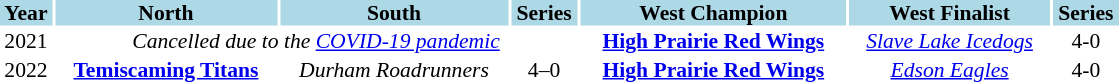<table cellpadding="0" width="750px" style="font-size: 90%; text-align:center">
<tr bgcolor="#ADD8E6">
<th style= width="33">Year</th>
<th style= width="115">North</th>
<th style= width="115">South</th>
<th style= width="20">Series</th>
<th style= width="115">West Champion</th>
<th style= width="115">West Finalist</th>
<th style= width="20">Series</th>
</tr>
<tr>
<td>2021</td>
<td colspan=3><em>Cancelled due to the <a href='#'>COVID-19 pandemic</a></em></td>
<td><strong><a href='#'>High Prairie Red Wings</a></strong></td>
<td><em><a href='#'>Slave Lake Icedogs</a></em></td>
<td>4-0</td>
</tr>
<tr>
<td>2022</td>
<td><strong><a href='#'>Temiscaming Titans</a></strong></td>
<td><em>Durham Roadrunners</em></td>
<td>4–0</td>
<td><strong><a href='#'>High Prairie Red Wings</a></strong></td>
<td><em><a href='#'>Edson Eagles</a></em></td>
<td>4-0</td>
</tr>
</table>
